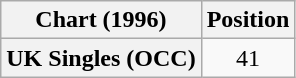<table class="wikitable plainrowheaders" style="text-align:center">
<tr>
<th>Chart (1996)</th>
<th>Position</th>
</tr>
<tr>
<th scope="row">UK Singles (OCC)</th>
<td>41</td>
</tr>
</table>
